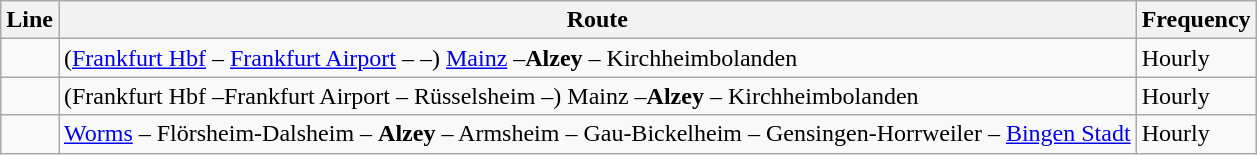<table class="wikitable">
<tr>
<th>Line</th>
<th>Route</th>
<th>Frequency</th>
</tr>
<tr>
<td></td>
<td>(<a href='#'>Frankfurt Hbf</a> – <a href='#'>Frankfurt Airport</a> –  –) <a href='#'>Mainz</a> –<strong>Alzey</strong> –  Kirchheimbolanden</td>
<td>Hourly</td>
</tr>
<tr>
<td></td>
<td>(Frankfurt Hbf –Frankfurt Airport – Rüsselsheim –) Mainz –<strong>Alzey</strong> –  Kirchheimbolanden</td>
<td>Hourly</td>
</tr>
<tr>
<td></td>
<td><a href='#'>Worms</a> – Flörsheim-Dalsheim – <strong>Alzey</strong> – Armsheim – Gau-Bickelheim – Gensingen-Horrweiler – <a href='#'>Bingen Stadt</a></td>
<td>Hourly</td>
</tr>
</table>
